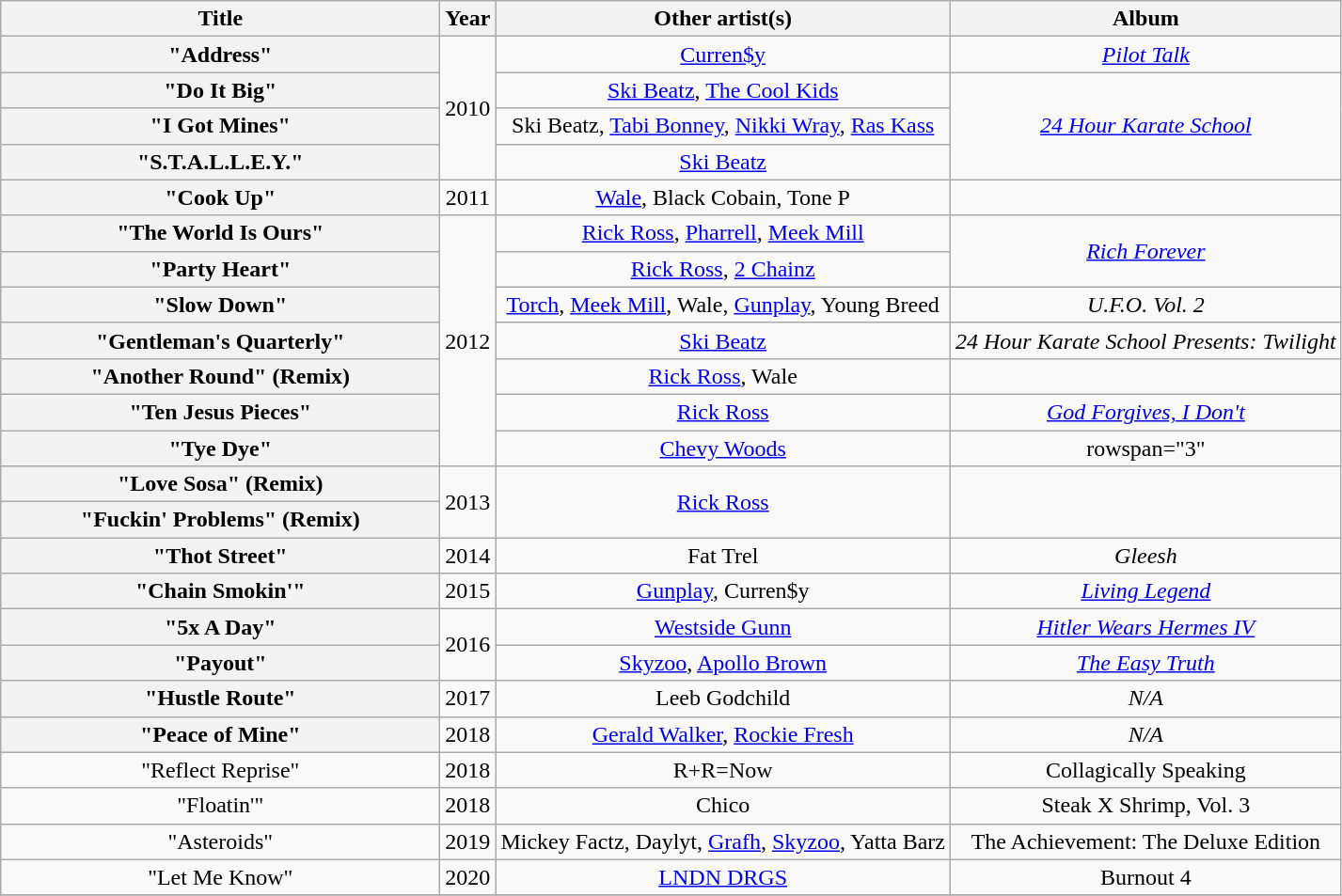<table class="wikitable plainrowheaders" style="text-align:center;">
<tr>
<th scope="col" style="width:19em;">Title</th>
<th scope="col">Year</th>
<th scope="col">Other artist(s)</th>
<th scope="col">Album</th>
</tr>
<tr>
<th scope="row">"Address"</th>
<td rowspan="4">2010</td>
<td><a href='#'>Curren$y</a></td>
<td><em><a href='#'>Pilot Talk</a></em></td>
</tr>
<tr>
<th scope="row">"Do It Big"</th>
<td><a href='#'>Ski Beatz</a>, <a href='#'>The Cool Kids</a></td>
<td rowspan="3"><em><a href='#'>24 Hour Karate School</a></em></td>
</tr>
<tr>
<th scope="row">"I Got Mines"</th>
<td>Ski Beatz, <a href='#'>Tabi Bonney</a>, <a href='#'>Nikki Wray</a>, <a href='#'>Ras Kass</a></td>
</tr>
<tr>
<th scope="row">"S.T.A.L.L.E.Y."</th>
<td><a href='#'>Ski Beatz</a></td>
</tr>
<tr>
<th scope="row">"Cook Up"</th>
<td>2011</td>
<td><a href='#'>Wale</a>, Black Cobain, Tone P</td>
<td></td>
</tr>
<tr>
<th scope="row">"The World Is Ours"</th>
<td rowspan="7">2012</td>
<td><a href='#'>Rick Ross</a>, <a href='#'>Pharrell</a>, <a href='#'>Meek Mill</a></td>
<td rowspan="2"><em><a href='#'>Rich Forever</a></em></td>
</tr>
<tr>
<th scope="row">"Party Heart"</th>
<td><a href='#'>Rick Ross</a>, <a href='#'>2 Chainz</a></td>
</tr>
<tr>
<th scope="row">"Slow Down"</th>
<td><a href='#'>Torch</a>, <a href='#'>Meek Mill</a>, Wale, <a href='#'>Gunplay</a>, Young Breed</td>
<td><em>U.F.O. Vol. 2</em></td>
</tr>
<tr>
<th scope="row">"Gentleman's Quarterly"</th>
<td><a href='#'>Ski Beatz</a></td>
<td><em>24 Hour Karate School Presents: Twilight</em></td>
</tr>
<tr>
<th scope="row">"Another Round" (Remix)</th>
<td><a href='#'>Rick Ross</a>, Wale</td>
<td></td>
</tr>
<tr>
<th scope="row">"Ten Jesus Pieces"</th>
<td><a href='#'>Rick Ross</a></td>
<td><em><a href='#'>God Forgives, I Don't</a></em></td>
</tr>
<tr>
<th scope="row">"Tye Dye"</th>
<td><a href='#'>Chevy Woods</a></td>
<td>rowspan="3" </td>
</tr>
<tr>
<th scope="row">"Love Sosa" (Remix)</th>
<td rowspan="2">2013</td>
<td rowspan="2"><a href='#'>Rick Ross</a></td>
</tr>
<tr>
<th scope="row">"Fuckin' Problems" (Remix)</th>
</tr>
<tr>
<th scope="row">"Thot Street"</th>
<td rowspan="1">2014</td>
<td>Fat Trel</td>
<td><em>Gleesh</em></td>
</tr>
<tr>
<th scope="row">"Chain Smokin'"</th>
<td rowspan="1">2015</td>
<td><a href='#'>Gunplay</a>, Curren$y</td>
<td><em><a href='#'>Living Legend</a></em></td>
</tr>
<tr>
<th scope="row">"5x A Day"</th>
<td rowspan="2">2016</td>
<td><a href='#'>Westside Gunn</a></td>
<td><em><a href='#'>Hitler Wears Hermes IV</a></em></td>
</tr>
<tr>
<th scope="row">"Payout"</th>
<td><a href='#'>Skyzoo</a>, <a href='#'>Apollo Brown</a></td>
<td><em><a href='#'>The Easy Truth</a></em></td>
</tr>
<tr>
<th scope="row">"Hustle Route"</th>
<td rowspan="1">2017</td>
<td>Leeb Godchild</td>
<td><em>N/A</em></td>
</tr>
<tr>
<th scope="row">"Peace of Mine"</th>
<td rowspan="1">2018</td>
<td><a href='#'>Gerald Walker</a>, <a href='#'>Rockie Fresh</a></td>
<td><em>N/A</em></td>
</tr>
<tr>
<td>"Reflect Reprise"</td>
<td>2018</td>
<td>R+R=Now</td>
<td>Collagically Speaking</td>
</tr>
<tr>
<td>"Floatin'"</td>
<td>2018</td>
<td>Chico</td>
<td>Steak X Shrimp, Vol. 3</td>
</tr>
<tr>
<td>"Asteroids"</td>
<td>2019</td>
<td>Mickey Factz, Daylyt, <a href='#'>Grafh</a>, <a href='#'>Skyzoo</a>, Yatta Barz</td>
<td>The Achievement: The Deluxe Edition</td>
</tr>
<tr>
<td>"Let Me Know"</td>
<td>2020</td>
<td><a href='#'>LNDN DRGS</a></td>
<td>Burnout 4</td>
</tr>
<tr>
</tr>
</table>
